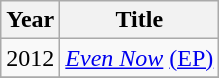<table class="wikitable">
<tr>
<th>Year</th>
<th>Title</th>
</tr>
<tr>
<td>2012</td>
<td><em><a href='#'>Even Now</a></em> <a href='#'>(EP)</a><em></em></td>
</tr>
<tr>
</tr>
</table>
